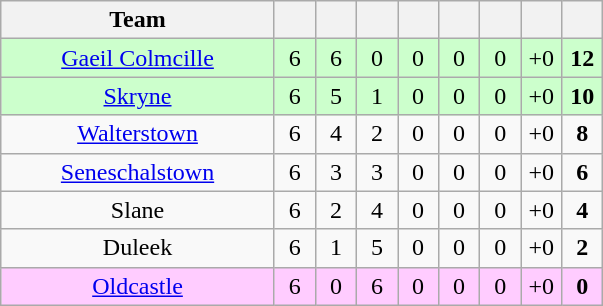<table class="wikitable" style="text-align:center">
<tr>
<th style="width:175px;">Team</th>
<th width="20"></th>
<th width="20"></th>
<th width="20"></th>
<th width="20"></th>
<th width="20"></th>
<th width="20"></th>
<th width="20"></th>
<th width="20"></th>
</tr>
<tr style="background:#cfc;">
<td><a href='#'>Gaeil Colmcille</a></td>
<td>6</td>
<td>6</td>
<td>0</td>
<td>0</td>
<td>0</td>
<td>0</td>
<td>+0</td>
<td><strong>12</strong></td>
</tr>
<tr style="background:#cfc;">
<td><a href='#'>Skryne</a></td>
<td>6</td>
<td>5</td>
<td>1</td>
<td>0</td>
<td>0</td>
<td>0</td>
<td>+0</td>
<td><strong>10</strong></td>
</tr>
<tr>
<td><a href='#'>Walterstown</a></td>
<td>6</td>
<td>4</td>
<td>2</td>
<td>0</td>
<td>0</td>
<td>0</td>
<td>+0</td>
<td><strong>8</strong></td>
</tr>
<tr>
<td><a href='#'>Seneschalstown</a></td>
<td>6</td>
<td>3</td>
<td>3</td>
<td>0</td>
<td>0</td>
<td>0</td>
<td>+0</td>
<td><strong>6</strong></td>
</tr>
<tr>
<td>Slane</td>
<td>6</td>
<td>2</td>
<td>4</td>
<td>0</td>
<td>0</td>
<td>0</td>
<td>+0</td>
<td><strong>4</strong></td>
</tr>
<tr>
<td>Duleek</td>
<td>6</td>
<td>1</td>
<td>5</td>
<td>0</td>
<td>0</td>
<td>0</td>
<td>+0</td>
<td><strong>2</strong></td>
</tr>
<tr style="background:#fcf;">
<td><a href='#'>Oldcastle</a></td>
<td>6</td>
<td>0</td>
<td>6</td>
<td>0</td>
<td>0</td>
<td>0</td>
<td>+0</td>
<td><strong>0</strong></td>
</tr>
</table>
